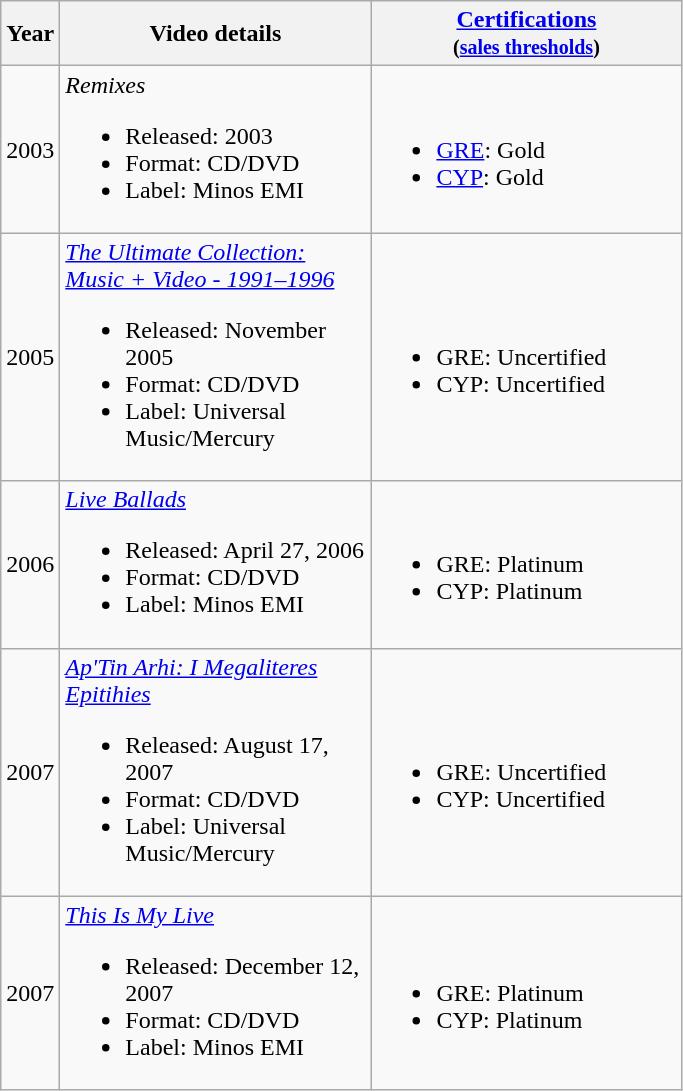<table class="wikitable" border="1">
<tr>
<th width=;25" rowspan="1">Year</th>
<th width="200" rowspan="1">Video details</th>
<th width="200" rowspan="1"><a href='#'>Certifications</a><br><small>(<a href='#'>sales thresholds</a>)</small></th>
</tr>
<tr>
<td>2003</td>
<td><em>Remixes</em><br><ul><li>Released: 2003</li><li>Format: CD/DVD</li><li>Label: Minos EMI</li></ul></td>
<td><br><ul><li><a href='#'>GRE</a>: Gold</li><li><a href='#'>CYP</a>: Gold</li></ul></td>
</tr>
<tr>
<td>2005</td>
<td><em><a href='#'>The Ultimate Collection: Music + Video - 1991&ndash;1996</a></em><br><ul><li>Released: November 2005</li><li>Format: CD/DVD</li><li>Label: Universal Music/Mercury</li></ul></td>
<td><br><ul><li>GRE: Uncertified</li><li>CYP: Uncertified</li></ul></td>
</tr>
<tr>
<td>2006</td>
<td><em><a href='#'>Live Ballads</a></em><br><ul><li>Released: April 27, 2006</li><li>Format: CD/DVD</li><li>Label: Minos EMI</li></ul></td>
<td><br><ul><li>GRE: Platinum</li><li>CYP: Platinum</li></ul></td>
</tr>
<tr>
<td>2007</td>
<td><em><a href='#'>Ap'Tin Arhi: I Megaliteres Epitihies</a></em><br><ul><li>Released: August 17, 2007</li><li>Format: CD/DVD</li><li>Label: Universal Music/Mercury</li></ul></td>
<td><br><ul><li>GRE: Uncertified</li><li>CYP: Uncertified</li></ul></td>
</tr>
<tr>
<td>2007</td>
<td><em><a href='#'>This Is My Live</a></em><br><ul><li>Released: December 12, 2007</li><li>Format: CD/DVD</li><li>Label: Minos EMI</li></ul></td>
<td><br><ul><li>GRE: Platinum</li><li>CYP: Platinum</li></ul></td>
</tr>
</table>
